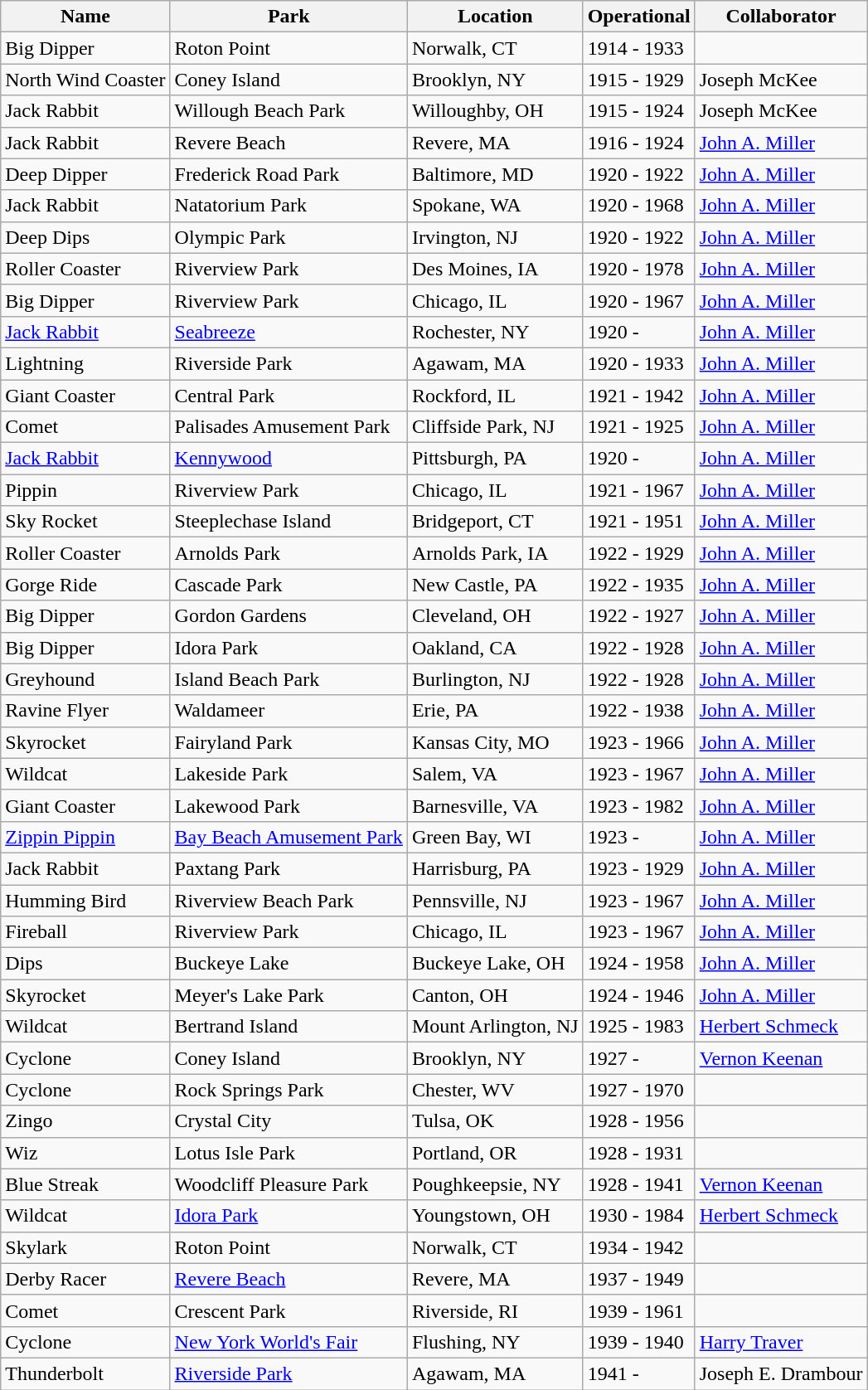<table class="wikitable sortable">
<tr>
<th>Name</th>
<th>Park</th>
<th>Location</th>
<th>Operational</th>
<th>Collaborator</th>
</tr>
<tr>
<td>Big Dipper</td>
<td>Roton Point</td>
<td>Norwalk, CT</td>
<td>1914 - 1933</td>
<td></td>
</tr>
<tr>
<td>North Wind Coaster</td>
<td>Coney Island</td>
<td>Brooklyn, NY</td>
<td>1915 - 1929</td>
<td>Joseph McKee</td>
</tr>
<tr>
<td>Jack Rabbit</td>
<td>Willough Beach Park</td>
<td>Willoughby, OH</td>
<td>1915 - 1924</td>
<td>Joseph McKee</td>
</tr>
<tr>
<td>Jack Rabbit</td>
<td>Revere Beach</td>
<td>Revere, MA</td>
<td>1916 - 1924</td>
<td><a href='#'>John A. Miller</a></td>
</tr>
<tr>
<td>Deep Dipper</td>
<td>Frederick Road Park</td>
<td>Baltimore, MD</td>
<td>1920 - 1922</td>
<td><a href='#'>John A. Miller</a></td>
</tr>
<tr>
<td>Jack Rabbit</td>
<td>Natatorium Park</td>
<td>Spokane, WA</td>
<td>1920 - 1968</td>
<td><a href='#'>John A. Miller</a></td>
</tr>
<tr>
<td>Deep Dips</td>
<td>Olympic Park</td>
<td>Irvington, NJ</td>
<td>1920 - 1922</td>
<td><a href='#'>John A. Miller</a></td>
</tr>
<tr>
<td>Roller Coaster</td>
<td>Riverview Park</td>
<td>Des Moines, IA</td>
<td>1920 - 1978</td>
<td><a href='#'>John A. Miller</a></td>
</tr>
<tr>
<td>Big Dipper</td>
<td>Riverview Park</td>
<td>Chicago, IL</td>
<td>1920 - 1967</td>
<td><a href='#'>John A. Miller</a></td>
</tr>
<tr>
<td><a href='#'>Jack Rabbit</a></td>
<td><a href='#'>Seabreeze</a></td>
<td>Rochester, NY</td>
<td>1920 -</td>
<td><a href='#'>John A. Miller</a></td>
</tr>
<tr>
<td>Lightning</td>
<td>Riverside Park</td>
<td>Agawam, MA</td>
<td>1920 - 1933</td>
<td><a href='#'>John A. Miller</a></td>
</tr>
<tr>
<td>Giant Coaster</td>
<td>Central Park</td>
<td>Rockford, IL</td>
<td>1921 - 1942</td>
<td><a href='#'>John A. Miller</a></td>
</tr>
<tr>
<td>Comet</td>
<td>Palisades Amusement Park</td>
<td>Cliffside Park, NJ</td>
<td>1921 - 1925</td>
<td><a href='#'>John A. Miller</a></td>
</tr>
<tr>
<td><a href='#'>Jack Rabbit</a></td>
<td><a href='#'>Kennywood</a></td>
<td>Pittsburgh, PA</td>
<td>1920 -</td>
<td><a href='#'>John A. Miller</a></td>
</tr>
<tr>
<td>Pippin</td>
<td>Riverview Park</td>
<td>Chicago, IL</td>
<td>1921 - 1967</td>
<td><a href='#'>John A. Miller</a></td>
</tr>
<tr>
<td>Sky Rocket</td>
<td>Steeplechase Island</td>
<td>Bridgeport, CT</td>
<td>1921 - 1951</td>
<td><a href='#'>John A. Miller</a></td>
</tr>
<tr>
<td>Roller Coaster</td>
<td>Arnolds Park</td>
<td>Arnolds Park, IA</td>
<td>1922 - 1929</td>
<td><a href='#'>John A. Miller</a></td>
</tr>
<tr>
<td>Gorge Ride</td>
<td>Cascade Park</td>
<td>New Castle, PA</td>
<td>1922 - 1935</td>
<td><a href='#'>John A. Miller</a></td>
</tr>
<tr>
<td>Big Dipper</td>
<td>Gordon Gardens</td>
<td>Cleveland, OH</td>
<td>1922 - 1927</td>
<td><a href='#'>John A. Miller</a></td>
</tr>
<tr>
<td>Big Dipper</td>
<td>Idora Park</td>
<td>Oakland, CA</td>
<td>1922 - 1928</td>
<td><a href='#'>John A. Miller</a></td>
</tr>
<tr>
<td>Greyhound</td>
<td>Island Beach Park</td>
<td>Burlington, NJ</td>
<td>1922 - 1928</td>
<td><a href='#'>John A. Miller</a></td>
</tr>
<tr>
<td>Ravine Flyer</td>
<td>Waldameer</td>
<td>Erie, PA</td>
<td>1922 - 1938</td>
<td><a href='#'>John A. Miller</a></td>
</tr>
<tr>
<td>Skyrocket</td>
<td>Fairyland Park</td>
<td>Kansas City, MO</td>
<td>1923 - 1966</td>
<td><a href='#'>John A. Miller</a></td>
</tr>
<tr>
<td>Wildcat</td>
<td>Lakeside Park</td>
<td>Salem, VA</td>
<td>1923 - 1967</td>
<td><a href='#'>John A. Miller</a></td>
</tr>
<tr>
<td>Giant Coaster</td>
<td>Lakewood Park</td>
<td>Barnesville, VA</td>
<td>1923 - 1982</td>
<td><a href='#'>John A. Miller</a></td>
</tr>
<tr>
<td><a href='#'>Zippin Pippin</a></td>
<td><a href='#'>Bay Beach Amusement Park</a></td>
<td>Green Bay, WI</td>
<td>1923 -</td>
<td><a href='#'>John A. Miller</a></td>
</tr>
<tr>
<td>Jack Rabbit</td>
<td>Paxtang Park</td>
<td>Harrisburg, PA</td>
<td>1923 - 1929</td>
<td><a href='#'>John A. Miller</a></td>
</tr>
<tr>
<td>Humming Bird</td>
<td>Riverview Beach Park</td>
<td>Pennsville, NJ</td>
<td>1923 - 1967</td>
<td><a href='#'>John A. Miller</a></td>
</tr>
<tr>
<td>Fireball</td>
<td>Riverview Park</td>
<td>Chicago, IL</td>
<td>1923 - 1967</td>
<td><a href='#'>John A. Miller</a></td>
</tr>
<tr>
<td>Dips</td>
<td>Buckeye Lake</td>
<td>Buckeye Lake, OH</td>
<td>1924 - 1958</td>
<td><a href='#'>John A. Miller</a></td>
</tr>
<tr>
<td>Skyrocket</td>
<td>Meyer's Lake Park</td>
<td>Canton, OH</td>
<td>1924 - 1946</td>
<td><a href='#'>John A. Miller</a></td>
</tr>
<tr>
<td>Wildcat</td>
<td>Bertrand Island</td>
<td>Mount Arlington, NJ</td>
<td>1925 - 1983</td>
<td><a href='#'>Herbert Schmeck</a></td>
</tr>
<tr>
<td>Cyclone</td>
<td>Coney Island</td>
<td>Brooklyn, NY</td>
<td>1927 -</td>
<td><a href='#'>Vernon Keenan</a></td>
</tr>
<tr>
<td>Cyclone</td>
<td>Rock Springs Park</td>
<td>Chester, WV</td>
<td>1927 - 1970</td>
<td></td>
</tr>
<tr>
<td>Zingo</td>
<td>Crystal City</td>
<td>Tulsa, OK</td>
<td>1928 - 1956</td>
<td></td>
</tr>
<tr>
<td>Wiz</td>
<td>Lotus Isle Park</td>
<td>Portland, OR</td>
<td>1928 - 1931</td>
<td></td>
</tr>
<tr>
<td>Blue Streak</td>
<td>Woodcliff Pleasure Park</td>
<td>Poughkeepsie, NY</td>
<td>1928 - 1941</td>
<td><a href='#'>Vernon Keenan</a></td>
</tr>
<tr>
<td>Wildcat</td>
<td><a href='#'>Idora Park</a></td>
<td>Youngstown, OH</td>
<td>1930 - 1984</td>
<td><a href='#'>Herbert Schmeck</a></td>
</tr>
<tr>
<td>Skylark</td>
<td>Roton Point</td>
<td>Norwalk, CT</td>
<td>1934 - 1942</td>
<td></td>
</tr>
<tr>
<td>Derby Racer</td>
<td><a href='#'>Revere Beach</a></td>
<td>Revere, MA</td>
<td>1937 - 1949</td>
<td></td>
</tr>
<tr>
<td>Comet</td>
<td>Crescent Park</td>
<td>Riverside, RI</td>
<td>1939 - 1961</td>
<td></td>
</tr>
<tr>
<td>Cyclone</td>
<td><a href='#'>New York World's Fair</a></td>
<td>Flushing, NY</td>
<td>1939 - 1940</td>
<td><a href='#'>Harry Traver</a></td>
</tr>
<tr>
<td>Thunderbolt</td>
<td><a href='#'>Riverside Park</a></td>
<td>Agawam, MA</td>
<td>1941 -</td>
<td>Joseph E. Drambour </td>
</tr>
</table>
